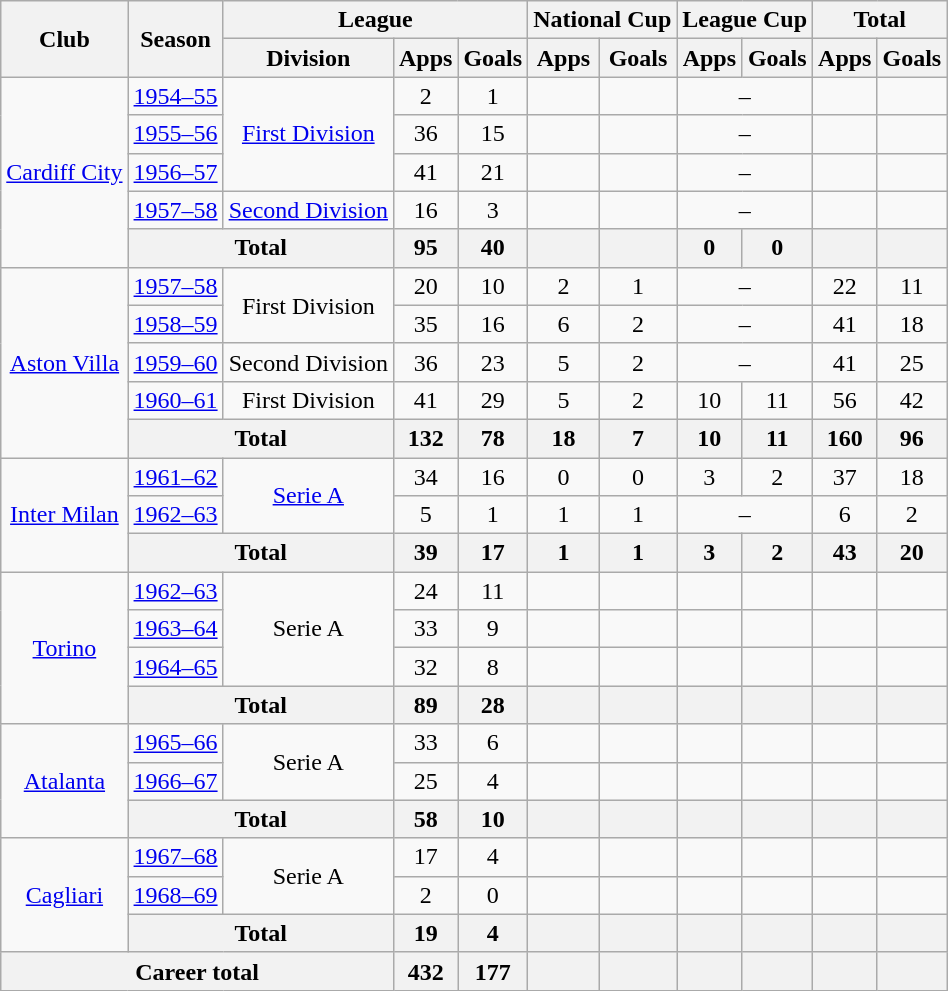<table class="wikitable" style="text-align:center">
<tr>
<th rowspan="2">Club</th>
<th rowspan="2">Season</th>
<th colspan="3">League</th>
<th colspan="2">National Cup</th>
<th colspan="2">League Cup</th>
<th colspan="2">Total</th>
</tr>
<tr>
<th>Division</th>
<th>Apps</th>
<th>Goals</th>
<th>Apps</th>
<th>Goals</th>
<th>Apps</th>
<th>Goals</th>
<th>Apps</th>
<th>Goals</th>
</tr>
<tr>
<td rowspan="5"><a href='#'>Cardiff City</a></td>
<td><a href='#'>1954–55</a></td>
<td rowspan="3"><a href='#'>First Division</a></td>
<td>2</td>
<td>1</td>
<td></td>
<td></td>
<td colspan="2">–</td>
<td></td>
<td></td>
</tr>
<tr>
<td><a href='#'>1955–56</a></td>
<td>36</td>
<td>15</td>
<td></td>
<td></td>
<td colspan="2">–</td>
<td></td>
<td></td>
</tr>
<tr>
<td><a href='#'>1956–57</a></td>
<td>41</td>
<td>21</td>
<td></td>
<td></td>
<td colspan="2">–</td>
<td></td>
<td></td>
</tr>
<tr>
<td><a href='#'>1957–58</a></td>
<td><a href='#'>Second Division</a></td>
<td>16</td>
<td>3</td>
<td></td>
<td></td>
<td colspan="2">–</td>
<td></td>
<td></td>
</tr>
<tr>
<th colspan="2">Total</th>
<th>95</th>
<th>40</th>
<th></th>
<th></th>
<th>0</th>
<th>0</th>
<th></th>
<th></th>
</tr>
<tr>
<td rowspan="5"><a href='#'>Aston Villa</a></td>
<td><a href='#'>1957–58</a></td>
<td rowspan="2">First Division</td>
<td>20</td>
<td>10</td>
<td>2</td>
<td>1</td>
<td colspan="2">–</td>
<td>22</td>
<td>11</td>
</tr>
<tr>
<td><a href='#'>1958–59</a></td>
<td>35</td>
<td>16</td>
<td>6</td>
<td>2</td>
<td colspan="2">–</td>
<td>41</td>
<td>18</td>
</tr>
<tr>
<td><a href='#'>1959–60</a></td>
<td>Second Division</td>
<td>36</td>
<td>23</td>
<td>5</td>
<td>2</td>
<td colspan="2">–</td>
<td>41</td>
<td>25</td>
</tr>
<tr>
<td><a href='#'>1960–61</a></td>
<td>First Division</td>
<td>41</td>
<td>29</td>
<td>5</td>
<td>2</td>
<td>10</td>
<td>11</td>
<td>56</td>
<td>42</td>
</tr>
<tr>
<th colspan="2">Total</th>
<th>132</th>
<th>78</th>
<th>18</th>
<th>7</th>
<th>10</th>
<th>11</th>
<th>160</th>
<th>96</th>
</tr>
<tr>
<td rowspan="3"><a href='#'>Inter Milan</a></td>
<td><a href='#'>1961–62</a></td>
<td rowspan=2><a href='#'>Serie A</a></td>
<td>34</td>
<td>16</td>
<td>0</td>
<td>0</td>
<td>3</td>
<td>2</td>
<td>37</td>
<td>18</td>
</tr>
<tr>
<td><a href='#'>1962–63</a></td>
<td>5</td>
<td>1</td>
<td>1</td>
<td>1</td>
<td colspan="2">–</td>
<td>6</td>
<td>2</td>
</tr>
<tr>
<th colspan="2">Total</th>
<th>39</th>
<th>17</th>
<th>1</th>
<th>1</th>
<th>3</th>
<th>2</th>
<th>43</th>
<th>20</th>
</tr>
<tr>
<td rowspan="4"><a href='#'>Torino</a></td>
<td><a href='#'>1962–63</a></td>
<td rowspan="3">Serie A</td>
<td>24</td>
<td>11</td>
<td></td>
<td></td>
<td></td>
<td></td>
<td></td>
<td></td>
</tr>
<tr>
<td><a href='#'>1963–64</a></td>
<td>33</td>
<td>9</td>
<td></td>
<td></td>
<td></td>
<td></td>
<td></td>
<td></td>
</tr>
<tr>
<td><a href='#'>1964–65</a></td>
<td>32</td>
<td>8</td>
<td></td>
<td></td>
<td></td>
<td></td>
<td></td>
<td></td>
</tr>
<tr>
<th colspan="2">Total</th>
<th>89</th>
<th>28</th>
<th></th>
<th></th>
<th></th>
<th></th>
<th></th>
<th></th>
</tr>
<tr>
<td rowspan="3"><a href='#'>Atalanta</a></td>
<td><a href='#'>1965–66</a></td>
<td rowspan="2">Serie A</td>
<td>33</td>
<td>6</td>
<td></td>
<td></td>
<td></td>
<td></td>
<td></td>
<td></td>
</tr>
<tr>
<td><a href='#'>1966–67</a></td>
<td>25</td>
<td>4</td>
<td></td>
<td></td>
<td></td>
<td></td>
<td></td>
<td></td>
</tr>
<tr>
<th colspan="2">Total</th>
<th>58</th>
<th>10</th>
<th></th>
<th></th>
<th></th>
<th></th>
<th></th>
<th></th>
</tr>
<tr>
<td rowspan="3"><a href='#'>Cagliari</a></td>
<td><a href='#'>1967–68</a></td>
<td rowspan="2">Serie A</td>
<td>17</td>
<td>4</td>
<td></td>
<td></td>
<td></td>
<td></td>
<td></td>
<td></td>
</tr>
<tr>
<td><a href='#'>1968–69</a></td>
<td>2</td>
<td>0</td>
<td></td>
<td></td>
<td></td>
<td></td>
<td></td>
<td></td>
</tr>
<tr>
<th colspan="2">Total</th>
<th>19</th>
<th>4</th>
<th></th>
<th></th>
<th></th>
<th></th>
<th></th>
<th></th>
</tr>
<tr>
<th colspan="3">Career total</th>
<th>432</th>
<th>177</th>
<th></th>
<th></th>
<th></th>
<th></th>
<th></th>
<th></th>
</tr>
</table>
